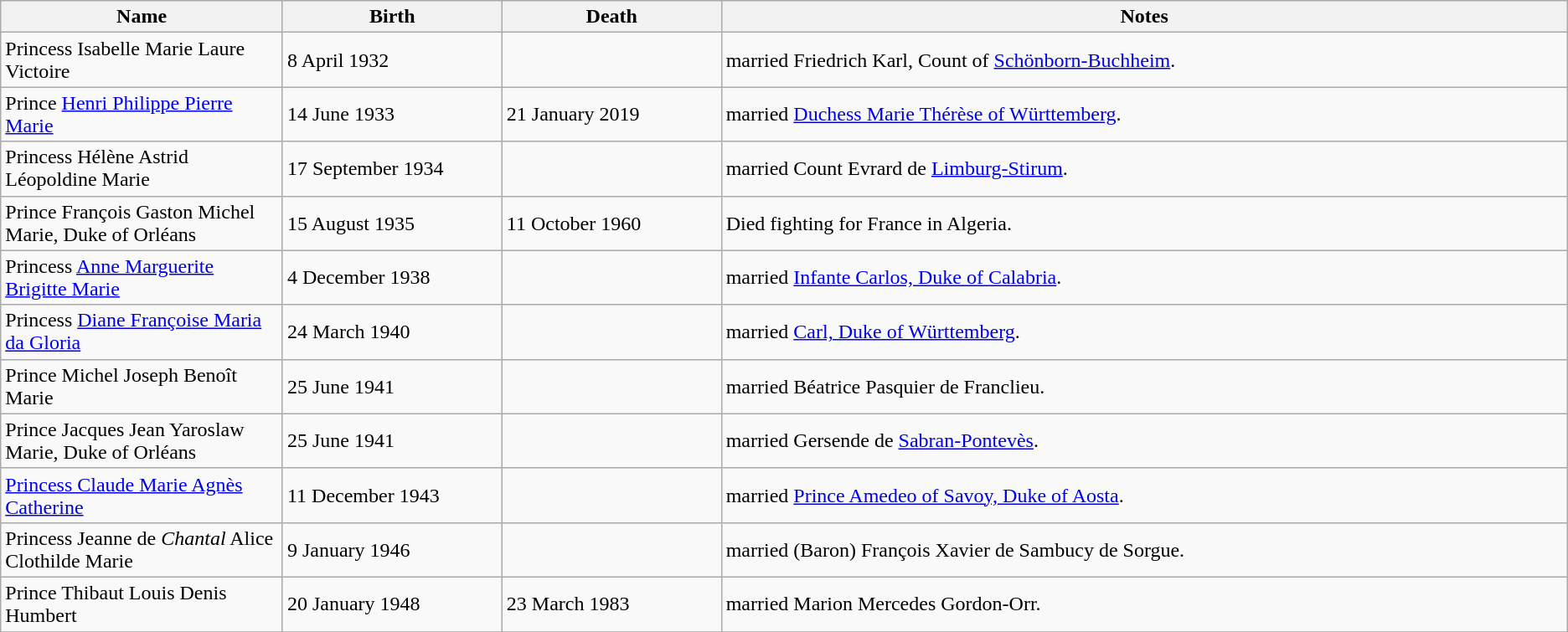<table class="wikitable sortable">
<tr>
<th width="18%">Name</th>
<th width="14%">Birth</th>
<th width="14%">Death</th>
<th width="62%">Notes</th>
</tr>
<tr>
<td>Princess Isabelle Marie Laure Victoire</td>
<td>8 April 1932</td>
<td></td>
<td>married Friedrich Karl, Count of <a href='#'>Schönborn-Buchheim</a>.</td>
</tr>
<tr>
<td>Prince <a href='#'>Henri Philippe Pierre Marie</a></td>
<td>14 June 1933</td>
<td>21 January 2019</td>
<td>married <a href='#'>Duchess Marie Thérèse of Württemberg</a>.</td>
</tr>
<tr>
<td>Princess Hélène Astrid Léopoldine Marie</td>
<td>17 September 1934</td>
<td></td>
<td>married Count Evrard de <a href='#'>Limburg-Stirum</a>.</td>
</tr>
<tr>
<td>Prince François Gaston Michel Marie, Duke of Orléans</td>
<td>15 August 1935</td>
<td>11 October 1960</td>
<td>Died fighting for France in Algeria.</td>
</tr>
<tr>
<td>Princess <a href='#'>Anne Marguerite Brigitte Marie</a></td>
<td>4 December 1938</td>
<td></td>
<td>married <a href='#'>Infante Carlos, Duke of Calabria</a>.</td>
</tr>
<tr>
<td>Princess <a href='#'>Diane Françoise Maria da Gloria</a></td>
<td>24 March 1940</td>
<td></td>
<td>married <a href='#'>Carl, Duke of Württemberg</a>.</td>
</tr>
<tr>
<td>Prince Michel Joseph Benoît Marie</td>
<td>25 June 1941</td>
<td></td>
<td>married Béatrice Pasquier de Franclieu.</td>
</tr>
<tr>
<td>Prince Jacques Jean Yaroslaw Marie, Duke of Orléans</td>
<td>25 June 1941</td>
<td></td>
<td>married Gersende de <a href='#'>Sabran-Pontevès</a>.</td>
</tr>
<tr>
<td><a href='#'>Princess Claude Marie Agnès Catherine</a></td>
<td>11 December 1943</td>
<td></td>
<td>married <a href='#'>Prince Amedeo of Savoy, Duke of Aosta</a>.</td>
</tr>
<tr>
<td>Princess Jeanne de <em>Chantal</em> Alice Clothilde Marie</td>
<td>9 January 1946</td>
<td></td>
<td>married (Baron) François Xavier de Sambucy de Sorgue.</td>
</tr>
<tr>
<td>Prince Thibaut Louis Denis Humbert</td>
<td>20 January 1948</td>
<td>23 March 1983</td>
<td>married Marion Mercedes Gordon-Orr.</td>
</tr>
<tr>
</tr>
</table>
